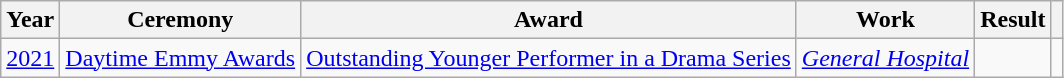<table class="wikitable">
<tr>
<th>Year</th>
<th>Ceremony</th>
<th>Award</th>
<th>Work</th>
<th>Result</th>
<th></th>
</tr>
<tr>
<td><a href='#'>2021</a></td>
<td><a href='#'>Daytime Emmy Awards</a></td>
<td><a href='#'>Outstanding Younger Performer in a Drama Series</a></td>
<td><em><a href='#'>General Hospital</a></em></td>
<td></td>
<td></td>
</tr>
</table>
